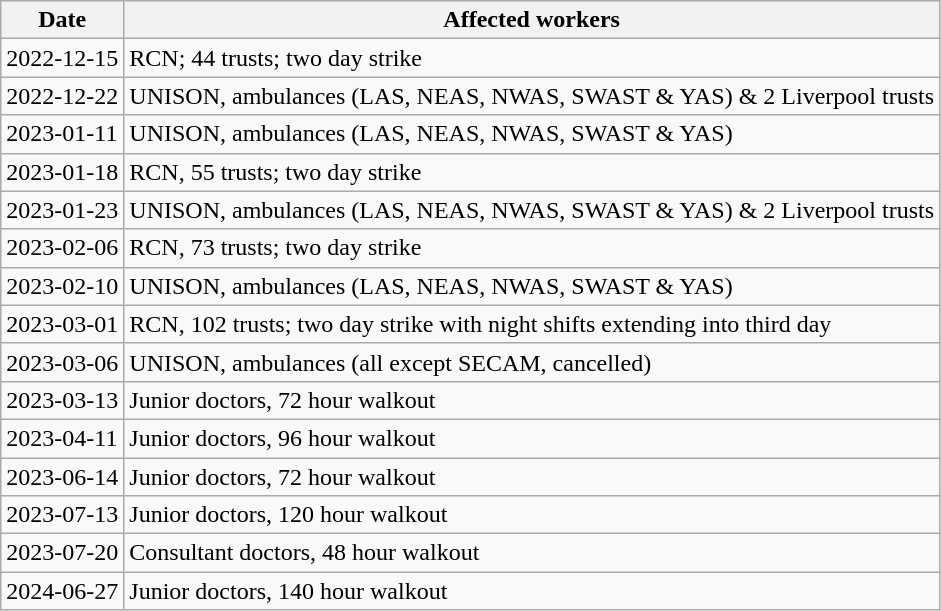<table class="wikitable">
<tr>
<th>Date</th>
<th>Affected workers</th>
</tr>
<tr>
<td>2022-12-15</td>
<td>RCN; 44 trusts; two day strike</td>
</tr>
<tr>
<td>2022-12-22</td>
<td>UNISON, ambulances (LAS, NEAS, NWAS, SWAST & YAS) & 2 Liverpool trusts</td>
</tr>
<tr>
<td>2023-01-11</td>
<td>UNISON, ambulances (LAS, NEAS, NWAS, SWAST & YAS)</td>
</tr>
<tr>
<td>2023-01-18</td>
<td>RCN, 55 trusts; two day strike</td>
</tr>
<tr>
<td>2023-01-23</td>
<td>UNISON, ambulances (LAS, NEAS, NWAS, SWAST & YAS) & 2 Liverpool trusts</td>
</tr>
<tr>
<td>2023-02-06</td>
<td>RCN, 73 trusts; two day strike</td>
</tr>
<tr>
<td>2023-02-10</td>
<td>UNISON, ambulances (LAS, NEAS, NWAS, SWAST & YAS)</td>
</tr>
<tr>
<td>2023-03-01</td>
<td>RCN, 102 trusts; two day strike with night shifts extending into third day</td>
</tr>
<tr>
<td>2023-03-06</td>
<td>UNISON, ambulances (all except SECAM, cancelled)</td>
</tr>
<tr>
<td>2023-03-13</td>
<td>Junior doctors, 72 hour walkout</td>
</tr>
<tr>
<td>2023-04-11</td>
<td>Junior doctors, 96 hour walkout</td>
</tr>
<tr>
<td>2023-06-14</td>
<td>Junior doctors, 72 hour walkout</td>
</tr>
<tr>
<td>2023-07-13</td>
<td>Junior doctors, 120 hour walkout</td>
</tr>
<tr>
<td>2023-07-20</td>
<td>Consultant doctors, 48 hour walkout</td>
</tr>
<tr>
<td>2024-06-27</td>
<td>Junior doctors, 140 hour walkout</td>
</tr>
</table>
